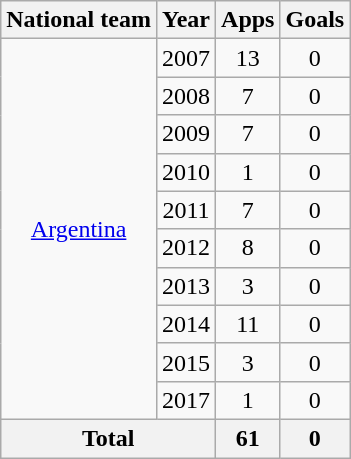<table class="wikitable" style="text-align:center">
<tr>
<th>National team</th>
<th>Year</th>
<th>Apps</th>
<th>Goals</th>
</tr>
<tr>
<td rowspan="10"><a href='#'>Argentina</a></td>
<td>2007</td>
<td>13</td>
<td>0</td>
</tr>
<tr>
<td>2008</td>
<td>7</td>
<td>0</td>
</tr>
<tr>
<td>2009</td>
<td>7</td>
<td>0</td>
</tr>
<tr>
<td>2010</td>
<td>1</td>
<td>0</td>
</tr>
<tr>
<td>2011</td>
<td>7</td>
<td>0</td>
</tr>
<tr>
<td>2012</td>
<td>8</td>
<td>0</td>
</tr>
<tr>
<td>2013</td>
<td>3</td>
<td>0</td>
</tr>
<tr>
<td>2014</td>
<td>11</td>
<td>0</td>
</tr>
<tr>
<td>2015</td>
<td>3</td>
<td>0</td>
</tr>
<tr>
<td>2017</td>
<td>1</td>
<td>0</td>
</tr>
<tr>
<th colspan="2">Total</th>
<th>61</th>
<th>0</th>
</tr>
</table>
